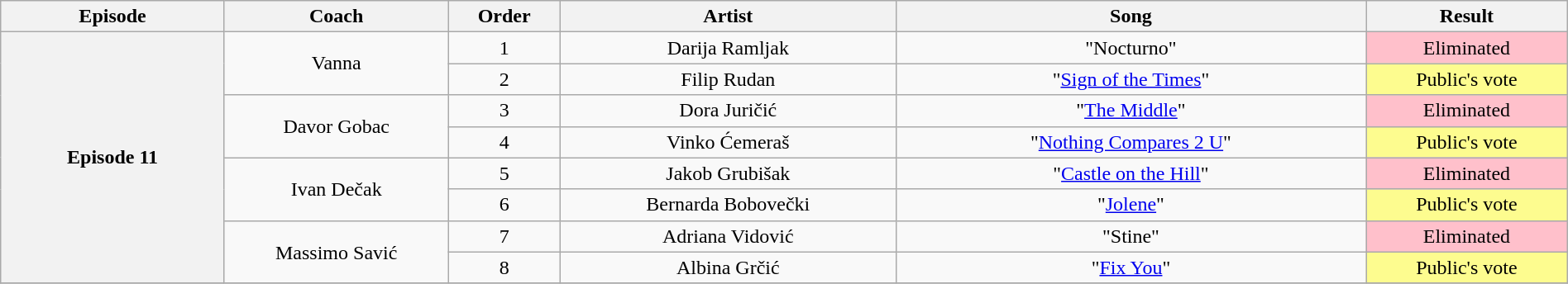<table class="wikitable" style="text-align:center; width:100%;">
<tr>
<th style="width:10%;">Episode</th>
<th style="width:10%;">Coach</th>
<th style="width:05%;">Order</th>
<th style="width:15%;">Artist</th>
<th style="width:21%;">Song</th>
<th style="width:9%;">Result</th>
</tr>
<tr>
<th rowspan="8" scope="row">Episode 11<br><small></small></th>
<td rowspan="2">Vanna</td>
<td>1</td>
<td>Darija Ramljak</td>
<td>"Nocturno"</td>
<td style="background:pink;">Eliminated</td>
</tr>
<tr>
<td>2</td>
<td>Filip Rudan</td>
<td>"<a href='#'>Sign of the Times</a>"</td>
<td style="background:#fdfc8f;">Public's vote</td>
</tr>
<tr>
<td rowspan="2">Davor Gobac</td>
<td>3</td>
<td>Dora Juričić</td>
<td>"<a href='#'>The Middle</a>"</td>
<td style="background:pink;">Eliminated</td>
</tr>
<tr>
<td>4</td>
<td>Vinko Ćemeraš</td>
<td>"<a href='#'>Nothing Compares 2 U</a>"</td>
<td style="background:#fdfc8f;">Public's vote</td>
</tr>
<tr>
<td rowspan="2">Ivan Dečak</td>
<td>5</td>
<td>Jakob Grubišak</td>
<td>"<a href='#'>Castle on the Hill</a>"</td>
<td style="background:pink;">Eliminated</td>
</tr>
<tr>
<td>6</td>
<td>Bernarda Bobovečki</td>
<td>"<a href='#'>Jolene</a>"</td>
<td style="background:#fdfc8f;">Public's vote</td>
</tr>
<tr>
<td rowspan="2">Massimo Savić</td>
<td>7</td>
<td>Adriana Vidović</td>
<td>"Stine"</td>
<td style="background:pink;">Eliminated</td>
</tr>
<tr>
<td>8</td>
<td>Albina Grčić</td>
<td>"<a href='#'>Fix You</a>"</td>
<td style="background:#fdfc8f;">Public's vote</td>
</tr>
<tr>
</tr>
</table>
